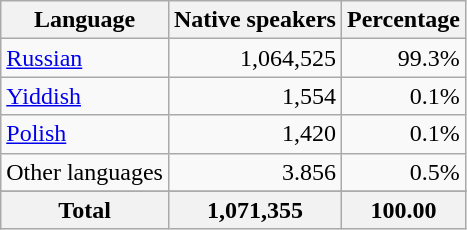<table class="wikitable sortable">
<tr>
<th>Language</th>
<th>Native speakers</th>
<th>Percentage</th>
</tr>
<tr>
<td><a href='#'>Russian</a></td>
<td align="right">1,064,525</td>
<td align="right">99.3%</td>
</tr>
<tr>
<td><a href='#'>Yiddish</a></td>
<td align="right">1,554</td>
<td align="right">0.1%</td>
</tr>
<tr>
<td><a href='#'>Polish</a></td>
<td align="right">1,420</td>
<td align="right">0.1%</td>
</tr>
<tr>
<td>Other languages</td>
<td align="right">3.856</td>
<td align="right">0.5%</td>
</tr>
<tr>
</tr>
<tr>
<th>Total</th>
<th>1,071,355</th>
<th>100.00</th>
</tr>
</table>
